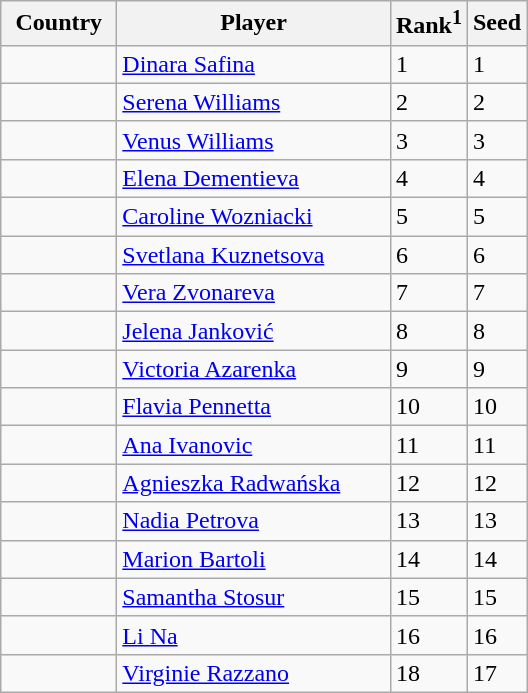<table class="sortable wikitable">
<tr>
<th width="70">Country</th>
<th width="175">Player</th>
<th>Rank<sup>1</sup></th>
<th>Seed</th>
</tr>
<tr>
<td></td>
<td><a href='#'>Dinara Safina</a></td>
<td>1</td>
<td>1</td>
</tr>
<tr>
<td></td>
<td><a href='#'>Serena Williams</a></td>
<td>2</td>
<td>2</td>
</tr>
<tr>
<td></td>
<td><a href='#'>Venus Williams</a></td>
<td>3</td>
<td>3</td>
</tr>
<tr>
<td></td>
<td><a href='#'>Elena Dementieva</a></td>
<td>4</td>
<td>4</td>
</tr>
<tr>
<td></td>
<td><a href='#'>Caroline Wozniacki</a></td>
<td>5</td>
<td>5</td>
</tr>
<tr>
<td></td>
<td><a href='#'>Svetlana Kuznetsova</a></td>
<td>6</td>
<td>6</td>
</tr>
<tr>
<td></td>
<td><a href='#'>Vera Zvonareva</a></td>
<td>7</td>
<td>7</td>
</tr>
<tr>
<td></td>
<td><a href='#'>Jelena Janković</a></td>
<td>8</td>
<td>8</td>
</tr>
<tr>
<td></td>
<td><a href='#'>Victoria Azarenka</a></td>
<td>9</td>
<td>9</td>
</tr>
<tr>
<td></td>
<td><a href='#'>Flavia Pennetta</a></td>
<td>10</td>
<td>10</td>
</tr>
<tr>
<td></td>
<td><a href='#'>Ana Ivanovic</a></td>
<td>11</td>
<td>11</td>
</tr>
<tr>
<td></td>
<td><a href='#'>Agnieszka Radwańska</a></td>
<td>12</td>
<td>12</td>
</tr>
<tr>
<td></td>
<td><a href='#'>Nadia Petrova</a></td>
<td>13</td>
<td>13</td>
</tr>
<tr>
<td></td>
<td><a href='#'>Marion Bartoli</a></td>
<td>14</td>
<td>14</td>
</tr>
<tr>
<td></td>
<td><a href='#'>Samantha Stosur</a></td>
<td>15</td>
<td>15</td>
</tr>
<tr>
<td></td>
<td><a href='#'>Li Na</a></td>
<td>16</td>
<td>16</td>
</tr>
<tr>
<td></td>
<td><a href='#'>Virginie Razzano</a></td>
<td>18</td>
<td>17</td>
</tr>
</table>
